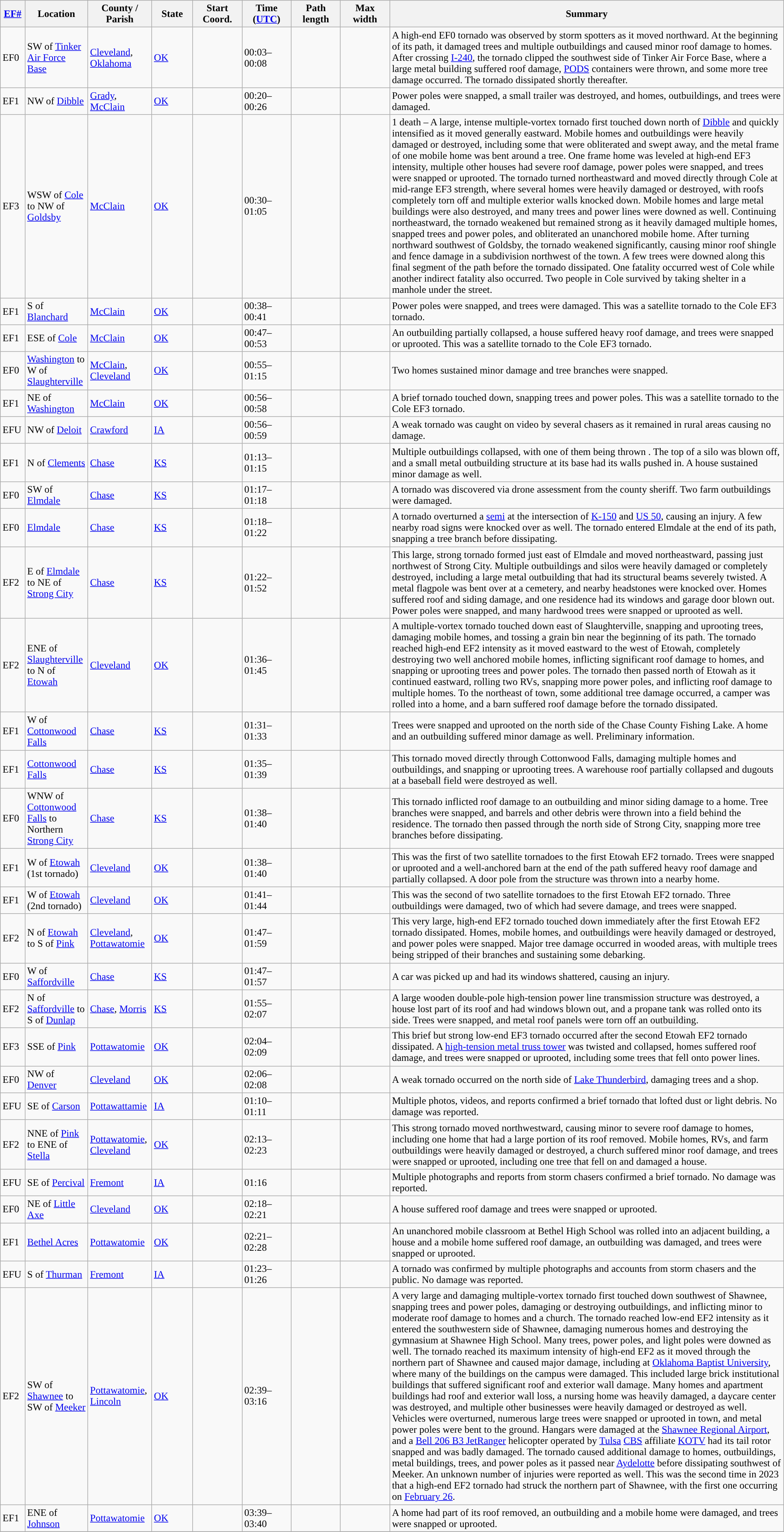<table class="wikitable sortable" style="width:100%;">
<tr>
<th scope="col"  style="width:3%; text-align:center;"><a href='#'>EF#</a></th>
<th scope="col"  style="width:7%; text-align:center;" class="unsortable">Location</th>
<th scope="col"  style="width:6%; text-align:center;" class="unsortable">County / Parish</th>
<th scope="col"  style="width:5%; text-align:center;">State</th>
<th scope="col"  style="width:6%; text-align:center;">Start Coord.</th>
<th scope="col"  style="width:6%; text-align:center;">Time (<a href='#'>UTC</a>)</th>
<th scope="col"  style="width:6%; text-align:center;">Path length</th>
<th scope="col"  style="width:6%; text-align:center;">Max width</th>
<th scope="col" class="unsortable" style="width:48%; text-align:center;">Summary</th>
</tr>
<tr>
<td>EF0</td>
<td>SW of <a href='#'>Tinker Air Force Base</a></td>
<td><a href='#'>Cleveland</a>, <a href='#'>Oklahoma</a></td>
<td><a href='#'>OK</a></td>
<td></td>
<td>00:03–00:08</td>
<td></td>
<td></td>
<td>A high-end EF0 tornado was observed by storm spotters as it moved northward. At the beginning of its path, it damaged trees and multiple outbuildings and caused minor roof damage to homes. After crossing <a href='#'>I-240</a>, the tornado clipped the southwest side of Tinker Air Force Base, where a large metal building suffered roof damage, <a href='#'>PODS</a> containers were thrown, and some more tree damage occurred. The tornado dissipated shortly thereafter.</td>
</tr>
<tr>
<td>EF1</td>
<td>NW of <a href='#'>Dibble</a></td>
<td><a href='#'>Grady</a>, <a href='#'>McClain</a></td>
<td><a href='#'>OK</a></td>
<td></td>
<td>00:20–00:26</td>
<td></td>
<td></td>
<td>Power poles were snapped, a small trailer was destroyed, and homes, outbuildings, and trees were damaged.</td>
</tr>
<tr>
<td>EF3</td>
<td>WSW of <a href='#'>Cole</a> to NW of <a href='#'>Goldsby</a></td>
<td><a href='#'>McClain</a></td>
<td><a href='#'>OK</a></td>
<td></td>
<td>00:30–01:05</td>
<td></td>
<td></td>
<td>1 death – A large, intense multiple-vortex tornado first touched down north of <a href='#'>Dibble</a> and quickly intensified as it moved generally eastward. Mobile homes and outbuildings were heavily damaged or destroyed, including some that were obliterated and swept away, and the metal frame of one mobile home was bent around a tree. One frame home was leveled at high-end EF3 intensity, multiple other houses had severe roof damage, power poles were snapped, and trees were snapped or uprooted. The tornado turned northeastward and moved directly through Cole at mid-range EF3 strength, where several homes were heavily damaged or destroyed, with roofs completely torn off and multiple exterior walls knocked down. Mobile homes and large metal buildings were also destroyed, and many trees and power lines were downed as well. Continuing northeastward, the tornado weakened but remained strong as it heavily damaged multiple homes, snapped trees and power poles, and obliterated an unanchored mobile home. After turning northward southwest of Goldsby, the tornado weakened significantly, causing minor roof shingle and fence damage in a subdivision northwest of the town. A few trees were downed along this final segment of the path before the tornado dissipated. One fatality occurred west of Cole while another indirect fatality also occurred. Two people in Cole survived by taking shelter in a manhole under the street.</td>
</tr>
<tr>
<td>EF1</td>
<td>S of <a href='#'>Blanchard</a></td>
<td><a href='#'>McClain</a></td>
<td><a href='#'>OK</a></td>
<td></td>
<td>00:38–00:41</td>
<td></td>
<td></td>
<td>Power poles were snapped, and trees were damaged. This was a satellite tornado to the Cole EF3 tornado.</td>
</tr>
<tr>
<td>EF1</td>
<td>ESE of <a href='#'>Cole</a></td>
<td><a href='#'>McClain</a></td>
<td><a href='#'>OK</a></td>
<td></td>
<td>00:47–00:53</td>
<td></td>
<td></td>
<td>An outbuilding partially collapsed, a house suffered heavy roof damage, and trees were snapped or uprooted. This was a satellite tornado to the Cole EF3 tornado.</td>
</tr>
<tr>
<td>EF0</td>
<td><a href='#'>Washington</a> to W of <a href='#'>Slaughterville</a></td>
<td><a href='#'>McClain</a>, <a href='#'>Cleveland</a></td>
<td><a href='#'>OK</a></td>
<td></td>
<td>00:55–01:15</td>
<td></td>
<td></td>
<td>Two homes sustained minor damage and tree branches were snapped.</td>
</tr>
<tr>
<td>EF1</td>
<td>NE of <a href='#'>Washington</a></td>
<td><a href='#'>McClain</a></td>
<td><a href='#'>OK</a></td>
<td></td>
<td>00:56–00:58</td>
<td></td>
<td></td>
<td>A brief tornado touched down, snapping trees and power poles. This was a satellite tornado to the Cole EF3 tornado.</td>
</tr>
<tr>
<td>EFU</td>
<td>NW of <a href='#'>Deloit</a></td>
<td><a href='#'>Crawford</a></td>
<td><a href='#'>IA</a></td>
<td></td>
<td>00:56–00:59</td>
<td></td>
<td></td>
<td>A weak tornado was caught on video by several chasers as it remained in rural areas causing no damage.</td>
</tr>
<tr>
<td>EF1</td>
<td>N of <a href='#'>Clements</a></td>
<td><a href='#'>Chase</a></td>
<td><a href='#'>KS</a></td>
<td></td>
<td>01:13–01:15</td>
<td></td>
<td></td>
<td>Multiple outbuildings collapsed, with one of them being thrown . The top of a silo was blown off, and a small metal outbuilding structure at its base had its walls pushed in. A house sustained minor damage as well.</td>
</tr>
<tr>
<td>EF0</td>
<td>SW of <a href='#'>Elmdale</a></td>
<td><a href='#'>Chase</a></td>
<td><a href='#'>KS</a></td>
<td></td>
<td>01:17–01:18</td>
<td></td>
<td></td>
<td>A tornado was discovered via drone assessment from the county sheriff. Two farm outbuildings were damaged.</td>
</tr>
<tr>
<td>EF0</td>
<td><a href='#'>Elmdale</a></td>
<td><a href='#'>Chase</a></td>
<td><a href='#'>KS</a></td>
<td></td>
<td>01:18–01:22</td>
<td></td>
<td></td>
<td>A tornado overturned a <a href='#'>semi</a> at the intersection of <a href='#'>K-150</a> and <a href='#'>US 50</a>, causing an injury. A few nearby road signs were knocked over as well. The tornado entered Elmdale at the end of its path, snapping a tree branch before dissipating.</td>
</tr>
<tr>
<td>EF2</td>
<td>E of <a href='#'>Elmdale</a> to NE of <a href='#'>Strong City</a></td>
<td><a href='#'>Chase</a></td>
<td><a href='#'>KS</a></td>
<td></td>
<td>01:22–01:52</td>
<td></td>
<td></td>
<td>This large, strong tornado formed just east of Elmdale and moved northeastward, passing just northwest of Strong City. Multiple outbuildings and silos were heavily damaged or completely destroyed, including a large metal outbuilding that had its structural beams severely twisted. A metal flagpole was bent over at a cemetery, and nearby headstones were knocked over. Homes suffered roof and siding damage, and one residence had its windows and garage door blown out. Power poles were snapped, and many hardwood trees were snapped or uprooted as well.</td>
</tr>
<tr>
<td>EF2</td>
<td>ENE of <a href='#'>Slaughterville</a> to N of <a href='#'>Etowah</a></td>
<td><a href='#'>Cleveland</a></td>
<td><a href='#'>OK</a></td>
<td></td>
<td>01:36–01:45</td>
<td></td>
<td></td>
<td>A multiple-vortex tornado touched down east of Slaughterville, snapping and uprooting trees, damaging mobile homes, and tossing a grain bin near the beginning of its path. The tornado reached high-end EF2 intensity as it moved eastward to the west of Etowah, completely destroying two well anchored mobile homes, inflicting significant roof damage to homes, and snapping or uprooting trees and power poles. The tornado then passed north of Etowah as it continued eastward, rolling two RVs, snapping more power poles, and inflicting roof damage to multiple homes. To the northeast of town, some additional tree damage occurred, a camper was rolled into a home, and a barn suffered roof damage before the tornado dissipated.</td>
</tr>
<tr>
<td>EF1</td>
<td>W of <a href='#'>Cottonwood Falls</a></td>
<td><a href='#'>Chase</a></td>
<td><a href='#'>KS</a></td>
<td></td>
<td>01:31–01:33</td>
<td></td>
<td></td>
<td>Trees were snapped and uprooted on the north side of the Chase County Fishing Lake. A home and an outbuilding suffered minor damage as well. Preliminary information.</td>
</tr>
<tr>
<td>EF1</td>
<td><a href='#'>Cottonwood Falls</a></td>
<td><a href='#'>Chase</a></td>
<td><a href='#'>KS</a></td>
<td></td>
<td>01:35–01:39</td>
<td></td>
<td></td>
<td>This tornado moved directly through Cottonwood Falls, damaging multiple homes and outbuildings, and snapping or uprooting trees. A warehouse roof partially collapsed and dugouts at a baseball field were destroyed as well.</td>
</tr>
<tr>
<td>EF0</td>
<td>WNW of <a href='#'>Cottonwood Falls</a> to Northern <a href='#'>Strong City</a></td>
<td><a href='#'>Chase</a></td>
<td><a href='#'>KS</a></td>
<td></td>
<td>01:38–01:40</td>
<td></td>
<td></td>
<td>This tornado inflicted roof damage to an outbuilding and minor siding damage to a home. Tree branches were snapped, and barrels and other debris were thrown into a field behind the residence. The tornado then passed through the north side of Strong City, snapping more tree branches before dissipating.</td>
</tr>
<tr>
<td>EF1</td>
<td>W of <a href='#'>Etowah</a> (1st tornado)</td>
<td><a href='#'>Cleveland</a></td>
<td><a href='#'>OK</a></td>
<td></td>
<td>01:38–01:40</td>
<td></td>
<td></td>
<td>This was the first of two satellite tornadoes to the first Etowah EF2 tornado. Trees were snapped or uprooted and a well-anchored barn at the end of the path suffered heavy roof damage and partially collapsed. A door pole from the structure was thrown into a nearby home.</td>
</tr>
<tr>
<td>EF1</td>
<td>W of <a href='#'>Etowah</a> (2nd tornado)</td>
<td><a href='#'>Cleveland</a></td>
<td><a href='#'>OK</a></td>
<td></td>
<td>01:41–01:44</td>
<td></td>
<td></td>
<td>This was the second of two satellite tornadoes to the first Etowah EF2 tornado. Three outbuildings were damaged, two of which had severe damage, and trees were snapped.</td>
</tr>
<tr>
<td>EF2</td>
<td>N of <a href='#'>Etowah</a> to S of <a href='#'>Pink</a></td>
<td><a href='#'>Cleveland</a>, <a href='#'>Pottawatomie</a></td>
<td><a href='#'>OK</a></td>
<td></td>
<td>01:47–01:59</td>
<td></td>
<td></td>
<td>This very large, high-end EF2 tornado touched down immediately after the first Etowah EF2 tornado dissipated. Homes, mobile homes, and outbuildings were heavily damaged or destroyed, and power poles were snapped. Major tree damage occurred in wooded areas, with multiple trees being stripped of their branches and sustaining some debarking.</td>
</tr>
<tr>
<td>EF0</td>
<td>W of <a href='#'>Saffordville</a></td>
<td><a href='#'>Chase</a></td>
<td><a href='#'>KS</a></td>
<td></td>
<td>01:47–01:57</td>
<td></td>
<td></td>
<td>A car was picked up and had its windows shattered, causing an injury.</td>
</tr>
<tr>
<td>EF2</td>
<td>N of <a href='#'>Saffordville</a> to S of <a href='#'>Dunlap</a></td>
<td><a href='#'>Chase</a>, <a href='#'>Morris</a></td>
<td><a href='#'>KS</a></td>
<td></td>
<td>01:55–02:07</td>
<td></td>
<td></td>
<td>A large wooden double-pole high-tension power line transmission structure was destroyed, a house lost part of its roof and had windows blown out, and a propane tank was rolled onto its side. Trees were snapped, and metal roof panels were torn off an outbuilding.</td>
</tr>
<tr>
<td>EF3</td>
<td>SSE of <a href='#'>Pink</a></td>
<td><a href='#'>Pottawatomie</a></td>
<td><a href='#'>OK</a></td>
<td></td>
<td>02:04–02:09</td>
<td></td>
<td></td>
<td>This brief but strong low-end EF3 tornado occurred after the second Etowah EF2 tornado dissipated. A <a href='#'>high-tension metal truss tower</a> was twisted and collapsed, homes suffered roof damage, and trees were snapped or uprooted, including some trees that fell onto power lines.</td>
</tr>
<tr>
<td>EF0</td>
<td>NW of <a href='#'>Denver</a></td>
<td><a href='#'>Cleveland</a></td>
<td><a href='#'>OK</a></td>
<td></td>
<td>02:06–02:08</td>
<td></td>
<td></td>
<td>A weak tornado occurred on the north side of <a href='#'>Lake Thunderbird</a>, damaging trees and a shop.</td>
</tr>
<tr>
<td>EFU</td>
<td>SE of <a href='#'>Carson</a></td>
<td><a href='#'>Pottawattamie</a></td>
<td><a href='#'>IA</a></td>
<td></td>
<td>01:10–01:11</td>
<td></td>
<td></td>
<td>Multiple photos, videos, and reports confirmed a brief tornado that lofted dust or light debris. No damage was reported.</td>
</tr>
<tr>
<td>EF2</td>
<td>NNE of <a href='#'>Pink</a> to ENE of <a href='#'>Stella</a></td>
<td><a href='#'>Pottawatomie</a>, <a href='#'>Cleveland</a></td>
<td><a href='#'>OK</a></td>
<td></td>
<td>02:13–02:23</td>
<td></td>
<td></td>
<td>This strong tornado moved northwestward, causing minor to severe roof damage to homes, including one home that had a large portion of its roof removed. Mobile homes, RVs, and farm outbuildings were heavily damaged or destroyed, a church suffered minor roof damage, and trees were snapped or uprooted, including one tree that fell on and damaged a house.</td>
</tr>
<tr>
<td>EFU</td>
<td>SE of <a href='#'>Percival</a></td>
<td><a href='#'>Fremont</a></td>
<td><a href='#'>IA</a></td>
<td></td>
<td>01:16</td>
<td></td>
<td></td>
<td>Multiple photographs and reports from storm chasers confirmed a brief tornado. No damage was reported.</td>
</tr>
<tr>
<td>EF0</td>
<td>NE of <a href='#'>Little Axe</a></td>
<td><a href='#'>Cleveland</a></td>
<td><a href='#'>OK</a></td>
<td></td>
<td>02:18–02:21</td>
<td></td>
<td></td>
<td>A house suffered roof damage and trees were snapped or uprooted.</td>
</tr>
<tr>
<td>EF1</td>
<td><a href='#'>Bethel Acres</a></td>
<td><a href='#'>Pottawatomie</a></td>
<td><a href='#'>OK</a></td>
<td></td>
<td>02:21–02:28</td>
<td></td>
<td></td>
<td>An unanchored mobile classroom at Bethel High School was rolled into an adjacent building, a house and a mobile home suffered roof damage, an outbuilding was damaged, and trees were snapped or uprooted.</td>
</tr>
<tr>
<td>EFU</td>
<td>S of <a href='#'>Thurman</a></td>
<td><a href='#'>Fremont</a></td>
<td><a href='#'>IA</a></td>
<td></td>
<td>01:23–01:26</td>
<td></td>
<td></td>
<td>A tornado was confirmed by multiple photographs and accounts from storm chasers and the public. No damage was reported.</td>
</tr>
<tr>
<td>EF2</td>
<td>SW of <a href='#'>Shawnee</a> to SW of <a href='#'>Meeker</a></td>
<td><a href='#'>Pottawatomie</a>, <a href='#'>Lincoln</a></td>
<td><a href='#'>OK</a></td>
<td></td>
<td>02:39–03:16</td>
<td></td>
<td></td>
<td>A very large and damaging multiple-vortex tornado first touched down southwest of Shawnee, snapping trees and power poles, damaging or destroying outbuildings, and inflicting minor to moderate roof damage to homes and a church. The tornado reached low-end EF2 intensity as it entered the southwestern side of Shawnee, damaging numerous homes and destroying the gymnasium at Shawnee High School. Many trees, power poles, and light poles were downed as well. The tornado reached its maximum intensity of high-end EF2 as it moved through the northern part of Shawnee and caused major damage, including at <a href='#'>Oklahoma Baptist University</a>, where many of the buildings on the campus were damaged. This included large brick institutional buildings that suffered significant roof and exterior wall damage. Many homes and apartment buildings had roof and exterior wall loss, a nursing home was heavily damaged, a daycare center was destroyed, and multiple other businesses were heavily damaged or destroyed as well. Vehicles were overturned, numerous large trees were snapped or uprooted in town, and metal power poles were bent to the ground. Hangars were damaged at the <a href='#'>Shawnee Regional Airport</a>, and a <a href='#'>Bell 206 B3 JetRanger</a> helicopter operated by <a href='#'>Tulsa</a> <a href='#'>CBS</a> affiliate <a href='#'>KOTV</a> had its tail rotor snapped and was badly damaged. The tornado caused additional damage to homes, outbuildings, metal buildings, trees, and power poles as it passed near <a href='#'>Aydelotte</a> before dissipating southwest of Meeker. An unknown number of injuries were reported as well. This was the second time in 2023 that a high-end EF2 tornado had struck the northern part of Shawnee, with the first one occurring on <a href='#'>February 26</a>.</td>
</tr>
<tr>
<td>EF1</td>
<td>ENE of <a href='#'>Johnson</a></td>
<td><a href='#'>Pottawatomie</a></td>
<td><a href='#'>OK</a></td>
<td></td>
<td>03:39–03:40</td>
<td></td>
<td></td>
<td>A home had part of its roof removed, an outbuilding and a mobile home were damaged, and trees were snapped or uprooted.</td>
</tr>
<tr>
</tr>
</table>
